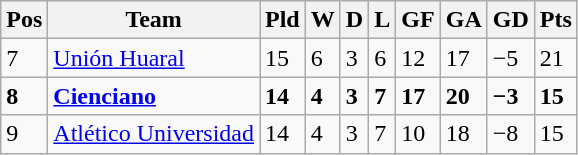<table class="wikitable">
<tr>
<th>Pos</th>
<th><strong>Team</strong></th>
<th><strong>Pld</strong></th>
<th>W</th>
<th>D</th>
<th>L</th>
<th>GF</th>
<th>GA</th>
<th>GD</th>
<th>Pts</th>
</tr>
<tr>
<td>7</td>
<td><a href='#'>Unión Huaral</a></td>
<td>15</td>
<td>6</td>
<td>3</td>
<td>6</td>
<td>12</td>
<td>17</td>
<td>−5</td>
<td>21</td>
</tr>
<tr>
<td><strong>8</strong></td>
<td><strong><a href='#'>Cienciano</a></strong></td>
<td><strong>14</strong></td>
<td><strong>4</strong></td>
<td><strong>3</strong></td>
<td><strong>7</strong></td>
<td><strong>17</strong></td>
<td><strong>20</strong></td>
<td><strong>−3</strong></td>
<td><strong>15</strong></td>
</tr>
<tr>
<td>9</td>
<td><a href='#'>Atlético Universidad</a></td>
<td>14</td>
<td>4</td>
<td>3</td>
<td>7</td>
<td>10</td>
<td>18</td>
<td>−8</td>
<td>15</td>
</tr>
</table>
